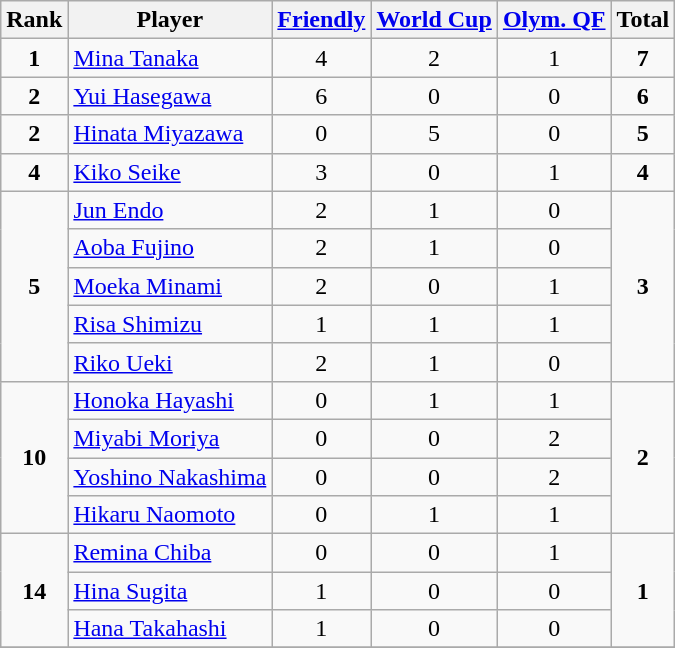<table class="wikitable sortable" style="text-align: center;">
<tr>
<th>Rank</th>
<th>Player</th>
<th><a href='#'>Friendly</a></th>
<th><a href='#'>World Cup</a></th>
<th><a href='#'>Olym. QF</a></th>
<th>Total</th>
</tr>
<tr>
<td rowspan="1"><strong>1</strong></td>
<td align="left"><a href='#'>Mina Tanaka</a></td>
<td>4</td>
<td>2</td>
<td>1</td>
<td rowspan="1"><strong>7</strong></td>
</tr>
<tr>
<td rowspan="1"><strong>2</strong></td>
<td align="left"><a href='#'>Yui Hasegawa</a></td>
<td>6</td>
<td>0</td>
<td>0</td>
<td rowspan="1"><strong>6</strong></td>
</tr>
<tr>
<td rowspan="1"><strong>2</strong></td>
<td align="left"><a href='#'>Hinata Miyazawa</a></td>
<td>0</td>
<td>5</td>
<td>0</td>
<td rowspan="1"><strong>5</strong></td>
</tr>
<tr>
<td rowspan="1"><strong>4</strong></td>
<td align="left"><a href='#'>Kiko Seike</a></td>
<td>3</td>
<td>0</td>
<td>1</td>
<td rowspan="1"><strong>4</strong></td>
</tr>
<tr>
<td rowspan="5"><strong>5</strong></td>
<td align="left"><a href='#'>Jun Endo</a></td>
<td>2</td>
<td>1</td>
<td>0</td>
<td rowspan="5"><strong>3</strong></td>
</tr>
<tr>
<td align="left"><a href='#'>Aoba Fujino</a></td>
<td>2</td>
<td>1</td>
<td>0</td>
</tr>
<tr>
<td align="left"><a href='#'>Moeka Minami</a></td>
<td>2</td>
<td>0</td>
<td>1</td>
</tr>
<tr>
<td align="left"><a href='#'>Risa Shimizu</a></td>
<td>1</td>
<td>1</td>
<td>1</td>
</tr>
<tr>
<td align="left"><a href='#'>Riko Ueki</a></td>
<td>2</td>
<td>1</td>
<td>0</td>
</tr>
<tr>
<td rowspan="4"><strong>10</strong></td>
<td align="left"><a href='#'>Honoka Hayashi</a></td>
<td>0</td>
<td>1</td>
<td>1</td>
<td rowspan="4"><strong>2</strong></td>
</tr>
<tr>
<td align="left"><a href='#'>Miyabi Moriya</a></td>
<td>0</td>
<td>0</td>
<td>2</td>
</tr>
<tr>
<td align="left"><a href='#'>Yoshino Nakashima</a></td>
<td>0</td>
<td>0</td>
<td>2</td>
</tr>
<tr>
<td align="left"><a href='#'>Hikaru Naomoto</a></td>
<td>0</td>
<td>1</td>
<td>1</td>
</tr>
<tr>
<td rowspan="3"><strong>14</strong></td>
<td align="left"><a href='#'>Remina Chiba</a></td>
<td>0</td>
<td>0</td>
<td>1</td>
<td rowspan="3"><strong>1</strong></td>
</tr>
<tr>
<td align="left"><a href='#'>Hina Sugita</a></td>
<td>1</td>
<td>0</td>
<td>0</td>
</tr>
<tr>
<td align="left"><a href='#'>Hana Takahashi</a></td>
<td>1</td>
<td>0</td>
<td>0</td>
</tr>
<tr>
</tr>
</table>
